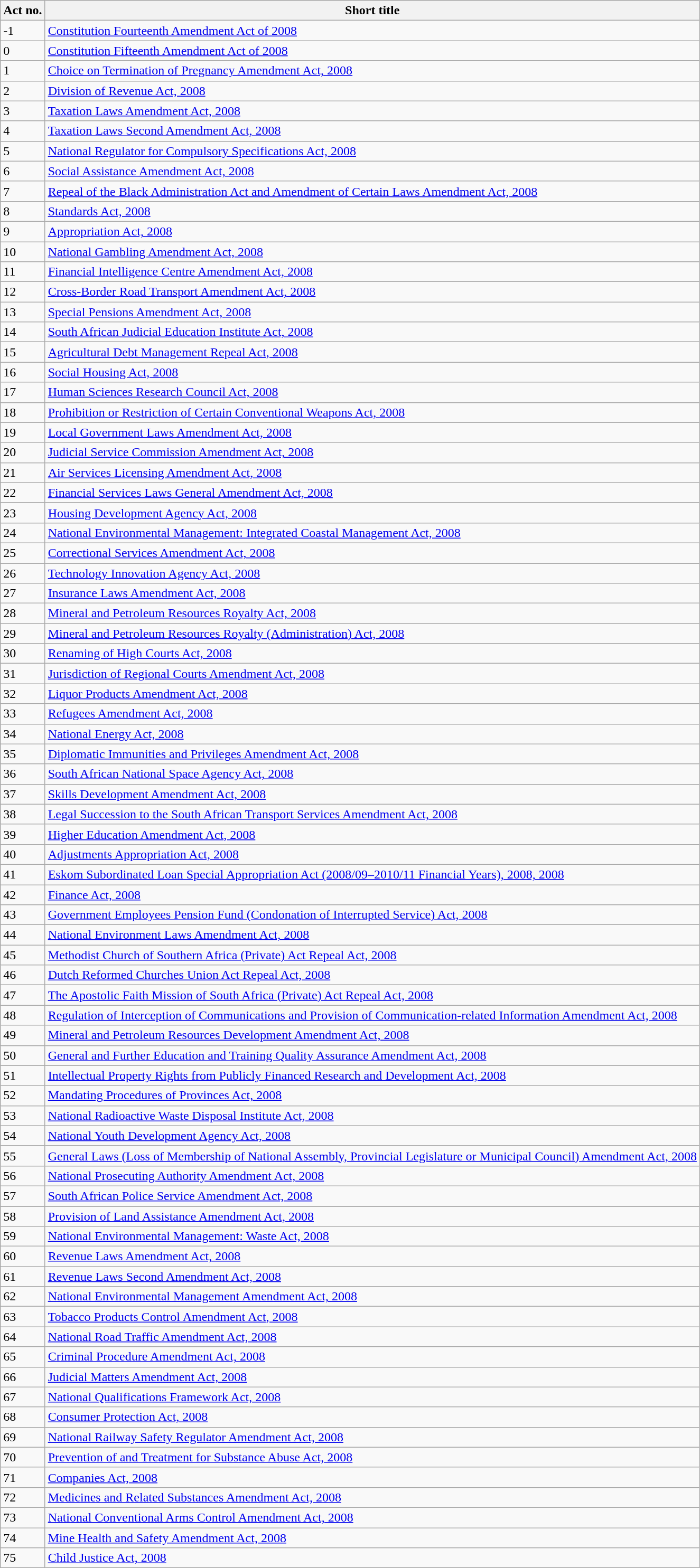<table class="wikitable sortable">
<tr>
<th>Act no.</th>
<th>Short title</th>
</tr>
<tr>
<td><span>-1</span></td>
<td><a href='#'>Constitution Fourteenth Amendment Act of 2008</a></td>
</tr>
<tr>
<td><span>0</span></td>
<td><a href='#'>Constitution Fifteenth Amendment Act of 2008</a></td>
</tr>
<tr>
<td>1</td>
<td><a href='#'>Choice on Termination of Pregnancy Amendment Act, 2008</a></td>
</tr>
<tr>
<td>2</td>
<td><a href='#'>Division of Revenue Act, 2008</a></td>
</tr>
<tr>
<td>3</td>
<td><a href='#'>Taxation Laws Amendment Act, 2008</a></td>
</tr>
<tr>
<td>4</td>
<td><a href='#'>Taxation Laws Second Amendment Act, 2008</a></td>
</tr>
<tr>
<td>5</td>
<td><a href='#'>National Regulator for Compulsory Specifications Act, 2008</a></td>
</tr>
<tr>
<td>6</td>
<td><a href='#'>Social Assistance Amendment Act, 2008</a></td>
</tr>
<tr>
<td>7</td>
<td><a href='#'>Repeal of the Black Administration Act and Amendment of Certain Laws Amendment Act, 2008</a></td>
</tr>
<tr>
<td>8</td>
<td><a href='#'>Standards Act, 2008</a></td>
</tr>
<tr>
<td>9</td>
<td><a href='#'>Appropriation Act, 2008</a></td>
</tr>
<tr>
<td>10</td>
<td><a href='#'>National Gambling Amendment Act, 2008</a></td>
</tr>
<tr>
<td>11</td>
<td><a href='#'>Financial Intelligence Centre Amendment Act, 2008</a></td>
</tr>
<tr>
<td>12</td>
<td><a href='#'>Cross-Border Road Transport Amendment Act, 2008</a></td>
</tr>
<tr>
<td>13</td>
<td><a href='#'>Special Pensions Amendment Act, 2008</a></td>
</tr>
<tr>
<td>14</td>
<td><a href='#'>South African Judicial Education Institute Act, 2008</a></td>
</tr>
<tr>
<td>15</td>
<td><a href='#'>Agricultural Debt Management Repeal Act, 2008</a></td>
</tr>
<tr>
<td>16</td>
<td><a href='#'>Social Housing Act, 2008</a></td>
</tr>
<tr>
<td>17</td>
<td><a href='#'>Human Sciences Research Council Act, 2008</a></td>
</tr>
<tr>
<td>18</td>
<td><a href='#'>Prohibition or Restriction of Certain Conventional Weapons Act, 2008</a></td>
</tr>
<tr>
<td>19</td>
<td><a href='#'>Local Government Laws Amendment Act, 2008</a></td>
</tr>
<tr>
<td>20</td>
<td><a href='#'>Judicial Service Commission Amendment Act, 2008</a></td>
</tr>
<tr>
<td>21</td>
<td><a href='#'>Air Services Licensing Amendment Act, 2008</a></td>
</tr>
<tr>
<td>22</td>
<td><a href='#'>Financial Services Laws General Amendment Act, 2008</a></td>
</tr>
<tr>
<td>23</td>
<td><a href='#'>Housing Development Agency Act, 2008</a></td>
</tr>
<tr>
<td>24</td>
<td><a href='#'>National Environmental Management: Integrated Coastal Management Act, 2008</a></td>
</tr>
<tr>
<td>25</td>
<td><a href='#'>Correctional Services Amendment Act, 2008</a></td>
</tr>
<tr>
<td>26</td>
<td><a href='#'>Technology Innovation Agency Act, 2008</a></td>
</tr>
<tr>
<td>27</td>
<td><a href='#'>Insurance Laws Amendment Act, 2008</a></td>
</tr>
<tr>
<td>28</td>
<td><a href='#'>Mineral and Petroleum Resources Royalty Act, 2008</a></td>
</tr>
<tr>
<td>29</td>
<td><a href='#'>Mineral and Petroleum Resources Royalty (Administration) Act, 2008</a></td>
</tr>
<tr>
<td>30</td>
<td><a href='#'>Renaming of High Courts Act, 2008</a></td>
</tr>
<tr>
<td>31</td>
<td><a href='#'>Jurisdiction of Regional Courts Amendment Act, 2008</a></td>
</tr>
<tr>
<td>32</td>
<td><a href='#'>Liquor Products Amendment Act, 2008</a></td>
</tr>
<tr>
<td>33</td>
<td><a href='#'>Refugees Amendment Act, 2008</a></td>
</tr>
<tr>
<td>34</td>
<td><a href='#'>National Energy Act, 2008</a></td>
</tr>
<tr>
<td>35</td>
<td><a href='#'>Diplomatic Immunities and Privileges Amendment Act, 2008</a></td>
</tr>
<tr>
<td>36</td>
<td><a href='#'>South African National Space Agency Act, 2008</a></td>
</tr>
<tr>
<td>37</td>
<td><a href='#'>Skills Development Amendment Act, 2008</a></td>
</tr>
<tr>
<td>38</td>
<td><a href='#'>Legal Succession to the South African Transport Services Amendment Act, 2008</a></td>
</tr>
<tr>
<td>39</td>
<td><a href='#'>Higher Education Amendment Act, 2008</a></td>
</tr>
<tr>
<td>40</td>
<td><a href='#'>Adjustments Appropriation Act, 2008</a></td>
</tr>
<tr>
<td>41</td>
<td><a href='#'>Eskom Subordinated Loan Special Appropriation Act (2008/09–2010/11 Financial Years), 2008, 2008</a></td>
</tr>
<tr>
<td>42</td>
<td><a href='#'>Finance Act, 2008</a></td>
</tr>
<tr>
<td>43</td>
<td><a href='#'>Government Employees Pension Fund (Condonation of Interrupted Service) Act, 2008</a></td>
</tr>
<tr>
<td>44</td>
<td><a href='#'>National Environment Laws Amendment Act, 2008</a></td>
</tr>
<tr>
<td>45</td>
<td><a href='#'>Methodist Church of Southern Africa (Private) Act Repeal Act, 2008</a></td>
</tr>
<tr>
<td>46</td>
<td><a href='#'>Dutch Reformed Churches Union Act Repeal Act, 2008</a></td>
</tr>
<tr>
<td>47</td>
<td><a href='#'>The Apostolic Faith Mission of South Africa (Private) Act Repeal Act, 2008</a></td>
</tr>
<tr>
<td>48</td>
<td><a href='#'>Regulation of Interception of Communications and Provision of Communication-related Information Amendment Act, 2008</a></td>
</tr>
<tr>
<td>49</td>
<td><a href='#'>Mineral and Petroleum Resources Development Amendment Act, 2008</a></td>
</tr>
<tr>
<td>50</td>
<td><a href='#'>General and Further Education and Training Quality Assurance Amendment Act, 2008</a></td>
</tr>
<tr>
<td>51</td>
<td><a href='#'>Intellectual Property Rights from Publicly Financed Research and Development Act, 2008</a></td>
</tr>
<tr>
<td>52</td>
<td><a href='#'>Mandating Procedures of Provinces Act, 2008</a></td>
</tr>
<tr>
<td>53</td>
<td><a href='#'>National Radioactive Waste Disposal Institute Act, 2008</a></td>
</tr>
<tr>
<td>54</td>
<td><a href='#'>National Youth Development Agency Act, 2008</a></td>
</tr>
<tr>
<td>55</td>
<td><a href='#'>General Laws (Loss of Membership of National Assembly, Provincial Legislature or Municipal Council) Amendment Act, 2008</a></td>
</tr>
<tr>
<td>56</td>
<td><a href='#'>National Prosecuting Authority Amendment Act, 2008</a></td>
</tr>
<tr>
<td>57</td>
<td><a href='#'>South African Police Service Amendment Act, 2008</a></td>
</tr>
<tr>
<td>58</td>
<td><a href='#'>Provision of Land Assistance Amendment Act, 2008</a></td>
</tr>
<tr>
<td>59</td>
<td><a href='#'>National Environmental Management: Waste Act, 2008</a></td>
</tr>
<tr>
<td>60</td>
<td><a href='#'>Revenue Laws Amendment Act, 2008</a></td>
</tr>
<tr>
<td>61</td>
<td><a href='#'>Revenue Laws Second Amendment Act, 2008</a></td>
</tr>
<tr>
<td>62</td>
<td><a href='#'>National Environmental Management Amendment Act, 2008</a></td>
</tr>
<tr>
<td>63</td>
<td><a href='#'>Tobacco Products Control Amendment Act, 2008</a></td>
</tr>
<tr>
<td>64</td>
<td><a href='#'>National Road Traffic Amendment Act, 2008</a></td>
</tr>
<tr>
<td>65</td>
<td><a href='#'>Criminal Procedure Amendment Act, 2008</a></td>
</tr>
<tr>
<td>66</td>
<td><a href='#'>Judicial Matters Amendment Act, 2008</a></td>
</tr>
<tr>
<td>67</td>
<td><a href='#'>National Qualifications Framework Act, 2008</a></td>
</tr>
<tr>
<td>68</td>
<td><a href='#'>Consumer Protection Act, 2008</a></td>
</tr>
<tr>
<td>69</td>
<td><a href='#'>National Railway Safety Regulator Amendment Act, 2008</a></td>
</tr>
<tr>
<td>70</td>
<td><a href='#'>Prevention of and Treatment for Substance Abuse Act, 2008</a></td>
</tr>
<tr>
<td>71</td>
<td><a href='#'>Companies Act, 2008</a></td>
</tr>
<tr>
<td>72</td>
<td><a href='#'>Medicines and Related Substances Amendment Act, 2008</a></td>
</tr>
<tr>
<td>73</td>
<td><a href='#'>National Conventional Arms Control Amendment Act, 2008</a></td>
</tr>
<tr>
<td>74</td>
<td><a href='#'>Mine Health and Safety Amendment Act, 2008</a></td>
</tr>
<tr>
<td>75</td>
<td><a href='#'>Child Justice Act, 2008</a></td>
</tr>
</table>
